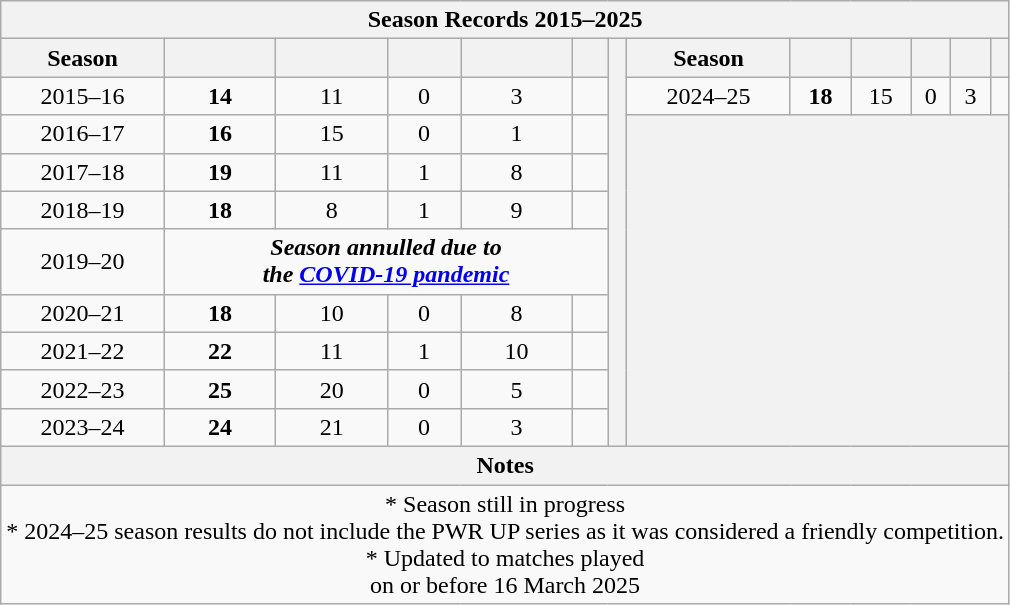<table class="wikitable mw-collapsible mw-collapsed" style="text-align:center">
<tr>
<th colspan="13">Season Records 2015–2025</th>
</tr>
<tr>
<th>Season</th>
<th></th>
<th></th>
<th></th>
<th></th>
<th></th>
<th rowspan=10></th>
<th>Season</th>
<th></th>
<th></th>
<th></th>
<th></th>
<th></th>
</tr>
<tr>
<td>2015–16</td>
<td><strong>14</strong></td>
<td>11</td>
<td>0</td>
<td>3</td>
<td></td>
<td>2024–25</td>
<td><strong>18</strong></td>
<td>15</td>
<td>0</td>
<td>3</td>
<td></td>
</tr>
<tr>
<td>2016–17</td>
<td><strong>16</strong></td>
<td>15</td>
<td>0</td>
<td>1</td>
<td></td>
<th colspan="6" rowspan="8"></th>
</tr>
<tr>
<td>2017–18</td>
<td><strong>19</strong></td>
<td>11</td>
<td>1</td>
<td>8</td>
<td></td>
</tr>
<tr>
<td>2018–19</td>
<td><strong>18</strong></td>
<td>8</td>
<td>1</td>
<td>9</td>
<td></td>
</tr>
<tr>
<td>2019–20</td>
<td style="text-align:center;" colspan="5"><strong><em>Season annulled due to<br>the <a href='#'>COVID-19 pandemic</a></em></strong></td>
</tr>
<tr>
<td>2020–21</td>
<td><strong>18</strong></td>
<td>10</td>
<td>0</td>
<td>8</td>
<td></td>
</tr>
<tr>
<td>2021–22</td>
<td><strong>22</strong></td>
<td>11</td>
<td>1</td>
<td>10</td>
<td></td>
</tr>
<tr>
<td>2022–23</td>
<td><strong>25</strong></td>
<td>20</td>
<td>0</td>
<td>5</td>
<td></td>
</tr>
<tr>
<td>2023–24</td>
<td><strong>24</strong></td>
<td>21</td>
<td>0</td>
<td>3</td>
<td></td>
</tr>
<tr>
<th colspan="13">Notes</th>
</tr>
<tr>
<td colspan="13">* Season still in progress<br>* 2024–25 season results do not include the PWR UP series as it was considered a friendly competition.<br>* Updated to matches played<br>on or before 16 March 2025</td>
</tr>
</table>
